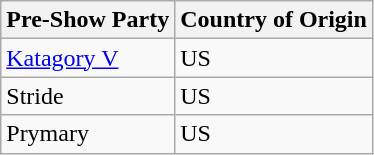<table class="wikitable">
<tr>
<th>Pre-Show Party</th>
<th>Country of Origin</th>
</tr>
<tr>
<td><a href='#'>Katagory V</a></td>
<td>US</td>
</tr>
<tr>
<td>Stride</td>
<td>US</td>
</tr>
<tr>
<td>Prymary</td>
<td>US</td>
</tr>
</table>
